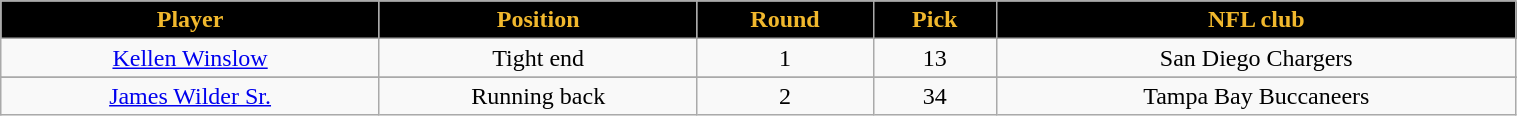<table class="wikitable" width="80%">
<tr align="center"  style="background:#000000;color:#F1B82D;">
<td><strong>Player</strong></td>
<td><strong>Position</strong></td>
<td><strong>Round</strong></td>
<td><strong>Pick</strong></td>
<td><strong>NFL club</strong></td>
</tr>
<tr align="center" bgcolor="">
<td><a href='#'>Kellen Winslow</a></td>
<td>Tight end</td>
<td>1</td>
<td>13</td>
<td>San Diego Chargers</td>
</tr>
<tr align="center" bgcolor="">
</tr>
<tr align="center" bgcolor="">
<td><a href='#'>James Wilder Sr.</a></td>
<td>Running back</td>
<td>2</td>
<td>34</td>
<td>Tampa Bay Buccaneers</td>
</tr>
</table>
